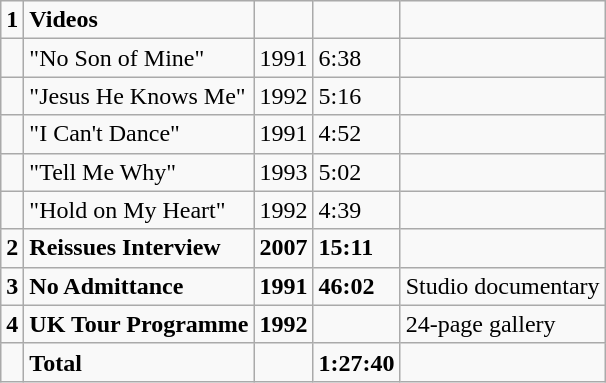<table class="wikitable">
<tr>
<td><strong>1</strong></td>
<td><strong>Videos</strong></td>
<td></td>
<td></td>
<td></td>
</tr>
<tr>
<td></td>
<td>"No Son of Mine"</td>
<td>1991</td>
<td>6:38</td>
<td></td>
</tr>
<tr>
<td></td>
<td>"Jesus He Knows Me"</td>
<td>1992</td>
<td>5:16</td>
<td></td>
</tr>
<tr>
<td></td>
<td>"I Can't Dance"</td>
<td>1991</td>
<td>4:52</td>
<td></td>
</tr>
<tr>
<td></td>
<td>"Tell Me Why"</td>
<td>1993</td>
<td>5:02</td>
<td></td>
</tr>
<tr>
<td></td>
<td>"Hold on My Heart"</td>
<td>1992</td>
<td>4:39</td>
<td></td>
</tr>
<tr>
<td><strong>2</strong></td>
<td><strong>Reissues Interview</strong></td>
<td><strong>2007</strong></td>
<td><strong>15:11</strong></td>
<td></td>
</tr>
<tr>
<td><strong>3</strong></td>
<td><strong>No Admittance</strong></td>
<td><strong>1991</strong></td>
<td><strong>46:02</strong></td>
<td>Studio documentary</td>
</tr>
<tr>
<td><strong>4</strong></td>
<td><strong>UK Tour Programme</strong></td>
<td><strong>1992</strong></td>
<td></td>
<td>24-page gallery</td>
</tr>
<tr>
<td></td>
<td><strong>Total</strong></td>
<td></td>
<td><strong>1:27:40</strong></td>
<td></td>
</tr>
</table>
